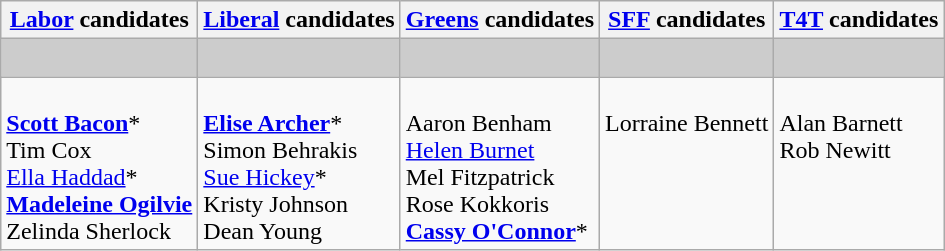<table class="wikitable">
<tr>
<th><a href='#'>Labor</a> candidates</th>
<th><a href='#'>Liberal</a> candidates</th>
<th><a href='#'>Greens</a> candidates</th>
<th><a href='#'>SFF</a> candidates</th>
<th><a href='#'>T4T</a> candidates</th>
</tr>
<tr bgcolor="#cccccc">
<td></td>
<td></td>
<td></td>
<td></td>
<td> </td>
</tr>
<tr>
<td><br><strong><a href='#'>Scott Bacon</a></strong>*<br>
Tim Cox<br>
<a href='#'>Ella Haddad</a>*<br>
<strong><a href='#'>Madeleine Ogilvie</a></strong><br>
Zelinda Sherlock</td>
<td><br><strong><a href='#'>Elise Archer</a></strong>*<br>
Simon Behrakis<br>
<a href='#'>Sue Hickey</a>*<br>
Kristy Johnson<br>
Dean Young</td>
<td><br>Aaron Benham<br>
<a href='#'>Helen Burnet</a><br>
Mel Fitzpatrick<br>
Rose Kokkoris<br>
<strong><a href='#'>Cassy O'Connor</a></strong>*</td>
<td valign=top><br>Lorraine Bennett</td>
<td valign=top><br>Alan Barnett<br>
Rob Newitt</td>
</tr>
</table>
